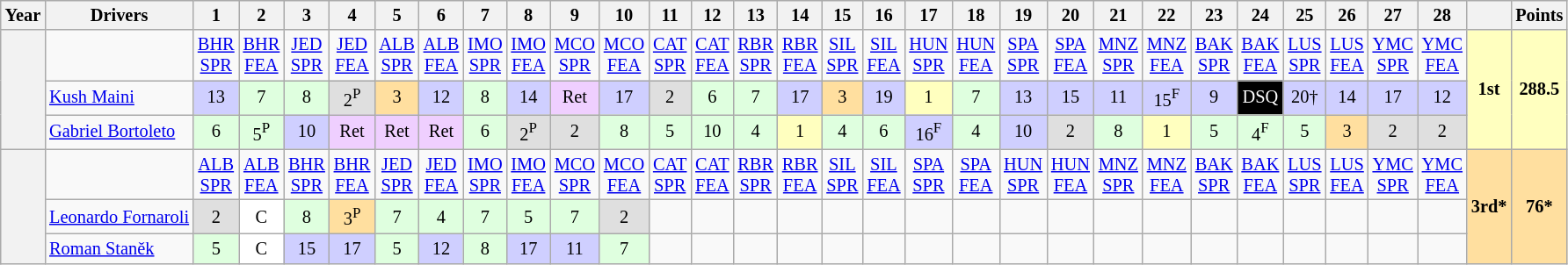<table class="wikitable" style="text-align:center; font-size:85%;">
<tr>
<th>Year</th>
<th>Drivers</th>
<th>1</th>
<th>2</th>
<th>3</th>
<th>4</th>
<th>5</th>
<th>6</th>
<th>7</th>
<th>8</th>
<th>9</th>
<th>10</th>
<th>11</th>
<th>12</th>
<th>13</th>
<th>14</th>
<th>15</th>
<th>16</th>
<th>17</th>
<th>18</th>
<th>19</th>
<th>20</th>
<th>21</th>
<th>22</th>
<th>23</th>
<th>24</th>
<th>25</th>
<th>26</th>
<th>27</th>
<th>28</th>
<th></th>
<th>Points</th>
</tr>
<tr>
<th rowspan=3></th>
<td></td>
<td><a href='#'>BHR<br>SPR</a></td>
<td><a href='#'>BHR<br>FEA</a></td>
<td><a href='#'>JED<br>SPR</a></td>
<td><a href='#'>JED<br>FEA</a></td>
<td><a href='#'>ALB<br>SPR</a></td>
<td><a href='#'>ALB<br>FEA</a></td>
<td><a href='#'>IMO<br>SPR</a></td>
<td><a href='#'>IMO<br>FEA</a></td>
<td><a href='#'>MCO<br>SPR</a></td>
<td><a href='#'>MCO<br>FEA</a></td>
<td><a href='#'>CAT<br>SPR</a></td>
<td><a href='#'>CAT<br>FEA</a></td>
<td><a href='#'>RBR<br>SPR</a></td>
<td><a href='#'>RBR<br>FEA</a></td>
<td><a href='#'>SIL<br>SPR</a></td>
<td><a href='#'>SIL<br>FEA</a></td>
<td><a href='#'>HUN<br>SPR</a></td>
<td><a href='#'>HUN<br>FEA</a></td>
<td><a href='#'>SPA<br>SPR</a></td>
<td><a href='#'>SPA<br>FEA</a></td>
<td><a href='#'>MNZ<br>SPR</a></td>
<td><a href='#'>MNZ<br>FEA</a></td>
<td><a href='#'>BAK<br>SPR</a></td>
<td><a href='#'>BAK<br>FEA</a></td>
<td><a href='#'>LUS<br>SPR</a></td>
<td><a href='#'>LUS<br>FEA</a></td>
<td><a href='#'>YMC<br>SPR</a></td>
<td><a href='#'>YMC<br>FEA</a></td>
<th rowspan=3 style="background:#FFFFBF;">1st</th>
<th rowspan=3 style="background:#FFFFBF;">288.5</th>
</tr>
<tr>
<td align=left nowrap> <a href='#'>Kush Maini</a></td>
<td style="background:#CFCFFF;">13</td>
<td style="background:#DFFFDF;">7</td>
<td style="background:#DFFFDF;">8</td>
<td style="background:#DFDFDF;">2<span><sup>P</sup></span></td>
<td style="background:#FFDF9F;">3</td>
<td style="background:#CFCFFF;">12</td>
<td style="background:#DFFFDF;">8</td>
<td style="background:#CFCFFF;">14</td>
<td style="background:#EFCFFF;">Ret</td>
<td style="background:#CFCFFF;">17</td>
<td style="background:#DFDFDF;">2</td>
<td style="background:#DFFFDF;">6</td>
<td style="background:#DFFFDF;">7</td>
<td style="background:#CFCFFF;">17</td>
<td style="background:#FFDF9F;">3</td>
<td style="background:#CFCFFF;">19</td>
<td style="background:#FFFFBF;">1</td>
<td style="background:#DFFFDF;">7</td>
<td style="background:#CFCFFF;">13</td>
<td style="background:#CFCFFF;">15</td>
<td style="background:#CFCFFF;">11</td>
<td style="background:#CFCFFF;">15<span><sup>F</sup></span></td>
<td style="background:#CFCFFF;">9</td>
<td style="background-color:#000000;color:white">DSQ</td>
<td style="background:#CFCFFF;">20†</td>
<td style="background:#CFCFFF;">14</td>
<td style="background:#CFCFFF;">17</td>
<td style="background:#CFCFFF;">12</td>
</tr>
<tr>
<td align=left nowrap> <a href='#'>Gabriel Bortoleto</a></td>
<td style="background:#DFFFDF;">6</td>
<td style="background:#DFFFDF;">5<span><sup>P</sup></span></td>
<td style="background:#CFCFFF;">10</td>
<td style="background:#EFCFFF;">Ret</td>
<td style="background:#EFCFFF;">Ret</td>
<td style="background:#EFCFFF;">Ret</td>
<td style="background:#DFFFDF;">6</td>
<td style="background:#DFDFDF;">2<span><sup>P</sup></span></td>
<td style="background:#DFDFDF;">2</td>
<td style="background:#DFFFDF;">8</td>
<td style="background:#DFFFDF;">5</td>
<td style="background:#DFFFDF;">10</td>
<td style="background:#DFFFDF;">4</td>
<td style="background:#FFFFBF;">1</td>
<td style="background:#DFFFDF;">4</td>
<td style="background:#DFFFDF;">6</td>
<td style="background:#CFCFFF;">16<span><sup>F</sup></span></td>
<td style="background:#DFFFDF;">4</td>
<td style="background:#CFCFFF;">10</td>
<td style="background:#DFDFDF;">2</td>
<td style="background:#DFFFDF;">8</td>
<td style="background:#FFFFBF;">1</td>
<td style="background:#DFFFDF;">5</td>
<td style="background:#DFFFDF;">4<span><sup>F</sup></span></td>
<td style="background:#DFFFDF;">5</td>
<td style="background:#FFDF9F;">3</td>
<td style="background:#DFDFDF;">2</td>
<td style="background:#DFDFDF;">2</td>
</tr>
<tr>
<th rowspan=3></th>
<td></td>
<td><a href='#'>ALB<br>SPR</a></td>
<td><a href='#'>ALB<br>FEA</a></td>
<td><a href='#'>BHR<br>SPR</a></td>
<td><a href='#'>BHR<br>FEA</a></td>
<td><a href='#'>JED<br>SPR</a></td>
<td><a href='#'>JED<br>FEA</a></td>
<td><a href='#'>IMO<br>SPR</a></td>
<td><a href='#'>IMO<br>FEA</a></td>
<td><a href='#'>MCO<br>SPR</a></td>
<td><a href='#'>MCO<br>FEA</a></td>
<td><a href='#'>CAT<br>SPR</a></td>
<td><a href='#'>CAT<br>FEA</a></td>
<td><a href='#'>RBR<br>SPR</a></td>
<td><a href='#'>RBR<br>FEA</a></td>
<td><a href='#'>SIL<br>SPR</a></td>
<td><a href='#'>SIL<br>FEA</a></td>
<td><a href='#'>SPA<br>SPR</a></td>
<td><a href='#'>SPA<br>FEA</a></td>
<td><a href='#'>HUN<br>SPR</a></td>
<td><a href='#'>HUN<br>FEA</a></td>
<td><a href='#'>MNZ<br>SPR</a></td>
<td><a href='#'>MNZ<br>FEA</a></td>
<td><a href='#'>BAK<br>SPR</a></td>
<td><a href='#'>BAK<br>FEA</a></td>
<td><a href='#'>LUS<br>SPR</a></td>
<td><a href='#'>LUS<br>FEA</a></td>
<td><a href='#'>YMC<br>SPR</a></td>
<td><a href='#'>YMC<br>FEA</a></td>
<th rowspan=3 style="background:#FFDF9F;">3rd*</th>
<th rowspan=3 style="background:#FFDF9F;">76*</th>
</tr>
<tr>
<td align=left nowrap> <a href='#'>Leonardo Fornaroli</a></td>
<td style="background:#DFDFDF;">2</td>
<td style="background:#FFFFFF;">C</td>
<td style="background:#DFFFDF;">8</td>
<td style="background:#FFDF9F;">3<span><sup>P</sup></span></td>
<td style="background:#DFFFDF;">7</td>
<td style="background:#DFFFDF;">4</td>
<td style="background:#DFFFDF;">7</td>
<td style="background:#DFFFDF;">5</td>
<td style="background:#DFFFDF;">7</td>
<td style="background:#DFDFDF;">2</td>
<td></td>
<td></td>
<td></td>
<td></td>
<td></td>
<td></td>
<td></td>
<td></td>
<td></td>
<td></td>
<td></td>
<td></td>
<td></td>
<td></td>
<td></td>
<td></td>
<td></td>
<td></td>
</tr>
<tr>
<td align=left nowrap> <a href='#'>Roman Staněk</a></td>
<td style="background:#DFFFDF;">5</td>
<td style="background:#FFFFFF;">C</td>
<td style="background:#CFCFFF;">15</td>
<td style="background:#CFCFFF;">17</td>
<td style="background:#DFFFDF;">5</td>
<td style="background:#CFCFFF;">12</td>
<td style="background:#DFFFDF;">8</td>
<td style="background:#CFCFFF;">17</td>
<td style="background:#CFCFFF;">11</td>
<td style="background:#DFFFDF;">7</td>
<td></td>
<td></td>
<td></td>
<td></td>
<td></td>
<td></td>
<td></td>
<td></td>
<td></td>
<td></td>
<td></td>
<td></td>
<td></td>
<td></td>
<td></td>
<td></td>
<td></td>
<td></td>
</tr>
</table>
